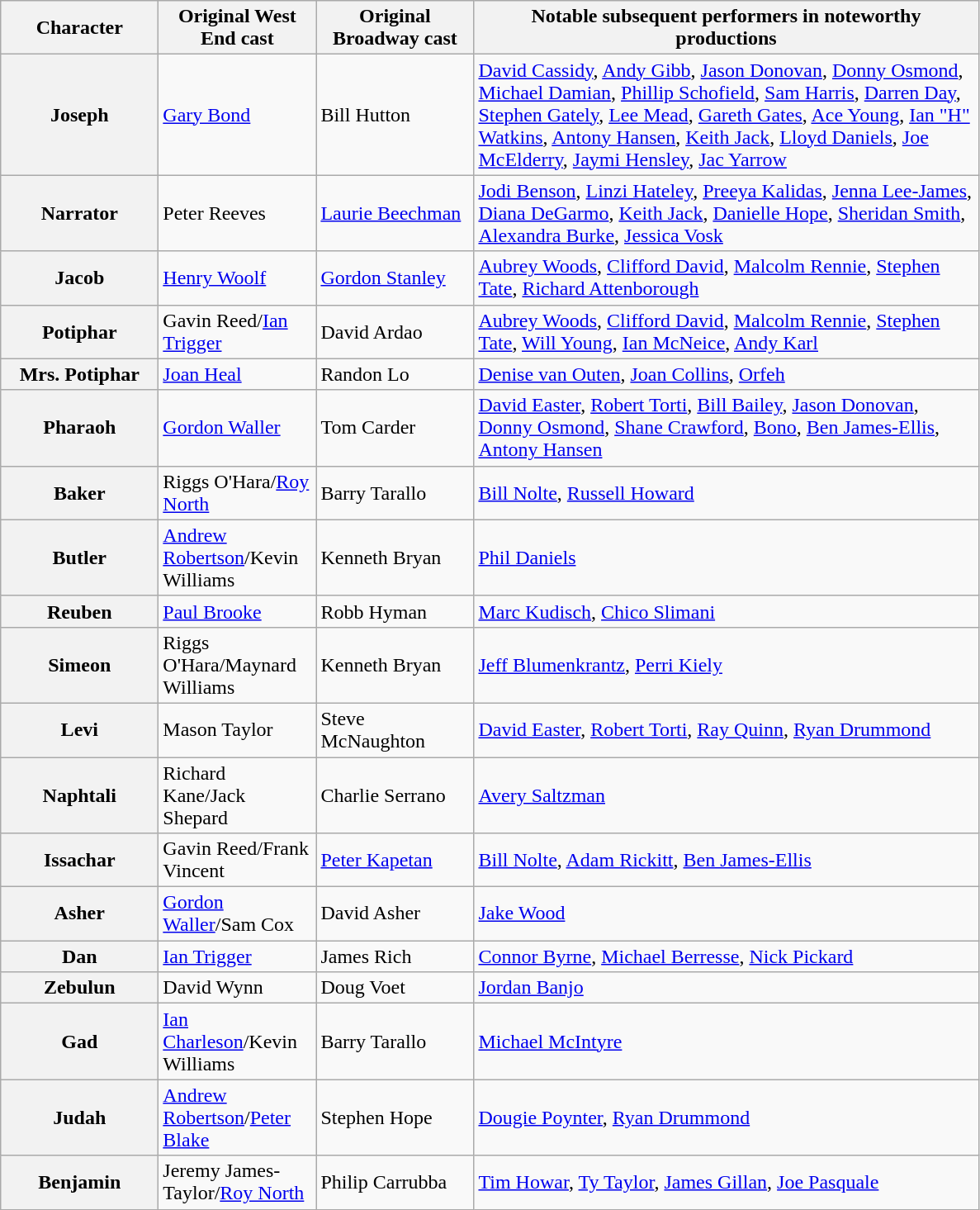<table class="wikitable">
<tr>
<th width="120">Character</th>
<th width="120">Original West End cast</th>
<th width="120">Original Broadway cast</th>
<th width="400">Notable subsequent performers in noteworthy productions</th>
</tr>
<tr>
<th>Joseph</th>
<td><a href='#'>Gary Bond</a></td>
<td>Bill Hutton</td>
<td><a href='#'>David Cassidy</a>, <a href='#'>Andy Gibb</a>, <a href='#'>Jason Donovan</a>, <a href='#'>Donny Osmond</a>, <a href='#'>Michael Damian</a>, <a href='#'>Phillip Schofield</a>, <a href='#'>Sam Harris</a>, <a href='#'>Darren Day</a>, <a href='#'>Stephen Gately</a>, <a href='#'>Lee Mead</a>, <a href='#'>Gareth Gates</a>, <a href='#'>Ace Young</a>, <a href='#'>Ian "H" Watkins</a>, <a href='#'>Antony Hansen</a>, <a href='#'>Keith Jack</a>, <a href='#'>Lloyd Daniels</a>, <a href='#'>Joe McElderry</a>, <a href='#'>Jaymi Hensley</a>, <a href='#'>Jac Yarrow</a></td>
</tr>
<tr>
<th>Narrator</th>
<td>Peter Reeves</td>
<td><a href='#'>Laurie Beechman</a></td>
<td><a href='#'>Jodi Benson</a>, <a href='#'>Linzi Hateley</a>, <a href='#'>Preeya Kalidas</a>, <a href='#'>Jenna Lee-James</a>, <a href='#'>Diana DeGarmo</a>, <a href='#'>Keith Jack</a>, <a href='#'>Danielle Hope</a>, <a href='#'>Sheridan Smith</a>, <a href='#'>Alexandra Burke</a>, <a href='#'>Jessica Vosk</a></td>
</tr>
<tr>
<th>Jacob</th>
<td><a href='#'>Henry Woolf</a></td>
<td><a href='#'>Gordon Stanley</a></td>
<td><a href='#'>Aubrey Woods</a>, <a href='#'>Clifford David</a>, <a href='#'>Malcolm Rennie</a>, <a href='#'>Stephen Tate</a>, <a href='#'>Richard Attenborough</a></td>
</tr>
<tr>
<th>Potiphar</th>
<td>Gavin Reed/<a href='#'>Ian Trigger</a></td>
<td>David Ardao</td>
<td><a href='#'>Aubrey Woods</a>, <a href='#'>Clifford David</a>, <a href='#'>Malcolm Rennie</a>, <a href='#'>Stephen Tate</a>, <a href='#'>Will Young</a>, <a href='#'>Ian McNeice</a>, <a href='#'>Andy Karl</a></td>
</tr>
<tr>
<th>Mrs. Potiphar</th>
<td><a href='#'>Joan Heal</a></td>
<td>Randon Lo</td>
<td><a href='#'>Denise van Outen</a>, <a href='#'>Joan Collins</a>, <a href='#'>Orfeh</a></td>
</tr>
<tr>
<th>Pharaoh</th>
<td><a href='#'>Gordon Waller</a></td>
<td>Tom Carder</td>
<td><a href='#'>David Easter</a>, <a href='#'>Robert Torti</a>, <a href='#'>Bill Bailey</a>, <a href='#'>Jason Donovan</a>, <a href='#'>Donny Osmond</a>, <a href='#'>Shane Crawford</a>, <a href='#'>Bono</a>, <a href='#'>Ben James-Ellis</a>, <a href='#'>Antony Hansen</a></td>
</tr>
<tr>
<th>Baker</th>
<td>Riggs O'Hara/<a href='#'>Roy North</a></td>
<td>Barry Tarallo</td>
<td><a href='#'>Bill Nolte</a>, <a href='#'>Russell Howard</a></td>
</tr>
<tr>
<th>Butler</th>
<td><a href='#'>Andrew Robertson</a>/Kevin Williams</td>
<td>Kenneth Bryan</td>
<td><a href='#'>Phil Daniels</a></td>
</tr>
<tr>
<th>Reuben</th>
<td><a href='#'>Paul Brooke</a></td>
<td>Robb Hyman</td>
<td><a href='#'>Marc Kudisch</a>, <a href='#'>Chico Slimani</a></td>
</tr>
<tr>
<th>Simeon</th>
<td>Riggs O'Hara/Maynard Williams</td>
<td>Kenneth Bryan</td>
<td><a href='#'>Jeff Blumenkrantz</a>, <a href='#'>Perri Kiely</a></td>
</tr>
<tr>
<th>Levi</th>
<td>Mason Taylor</td>
<td>Steve McNaughton</td>
<td><a href='#'>David Easter</a>, <a href='#'>Robert Torti</a>, <a href='#'>Ray Quinn</a>, <a href='#'>Ryan Drummond</a></td>
</tr>
<tr>
<th>Naphtali</th>
<td>Richard Kane/Jack Shepard</td>
<td>Charlie Serrano</td>
<td><a href='#'>Avery Saltzman</a></td>
</tr>
<tr>
<th>Issachar</th>
<td>Gavin Reed/Frank Vincent</td>
<td><a href='#'>Peter Kapetan</a></td>
<td><a href='#'>Bill Nolte</a>, <a href='#'>Adam Rickitt</a>, <a href='#'>Ben James-Ellis</a></td>
</tr>
<tr>
<th>Asher</th>
<td><a href='#'>Gordon Waller</a>/Sam Cox</td>
<td>David Asher</td>
<td><a href='#'>Jake Wood</a></td>
</tr>
<tr>
<th>Dan</th>
<td><a href='#'>Ian Trigger</a></td>
<td>James Rich</td>
<td><a href='#'>Connor Byrne</a>, <a href='#'>Michael Berresse</a>, <a href='#'>Nick Pickard</a></td>
</tr>
<tr>
<th>Zebulun</th>
<td>David Wynn</td>
<td>Doug Voet</td>
<td><a href='#'>Jordan Banjo</a></td>
</tr>
<tr>
<th>Gad</th>
<td><a href='#'>Ian Charleson</a>/Kevin Williams</td>
<td>Barry Tarallo</td>
<td><a href='#'>Michael McIntyre</a></td>
</tr>
<tr>
<th>Judah</th>
<td><a href='#'>Andrew Robertson</a>/<a href='#'>Peter Blake</a></td>
<td>Stephen Hope</td>
<td><a href='#'>Dougie Poynter</a>, <a href='#'>Ryan Drummond</a></td>
</tr>
<tr>
<th>Benjamin</th>
<td>Jeremy James-Taylor/<a href='#'>Roy North</a></td>
<td>Philip Carrubba</td>
<td><a href='#'>Tim Howar</a>, <a href='#'>Ty Taylor</a>, <a href='#'>James Gillan</a>, <a href='#'>Joe Pasquale</a></td>
</tr>
</table>
